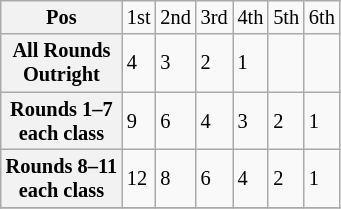<table class="wikitable" style="font-size: 85%">
<tr style="background:#f9f9f9" valign="top">
<th>Pos</th>
<td>1st</td>
<td>2nd</td>
<td>3rd</td>
<td>4th</td>
<td>5th</td>
<td>6th</td>
</tr>
<tr>
<th>All Rounds<br>Outright</th>
<td>4</td>
<td>3</td>
<td>2</td>
<td>1</td>
<td></td>
<td></td>
</tr>
<tr>
<th>Rounds 1–7<br>each class</th>
<td>9</td>
<td>6</td>
<td>4</td>
<td>3</td>
<td>2</td>
<td>1</td>
</tr>
<tr>
<th>Rounds 8–11<br>each class</th>
<td>12</td>
<td>8</td>
<td>6</td>
<td>4</td>
<td>2</td>
<td>1</td>
</tr>
<tr>
</tr>
</table>
